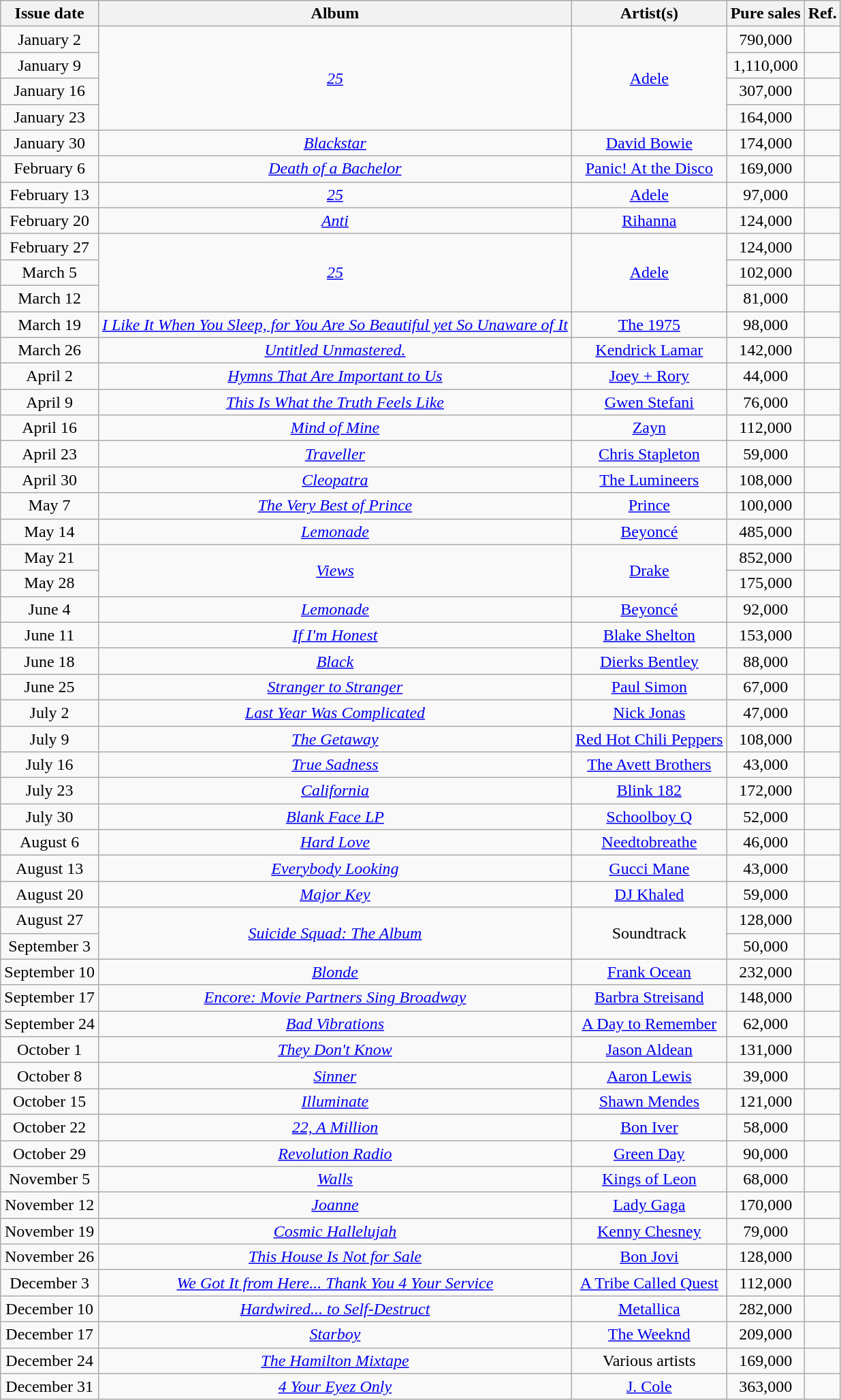<table class="wikitable sortable" style="text-align:center;">
<tr>
<th scope="col">Issue date</th>
<th scope="col">Album</th>
<th scope="col">Artist(s)</th>
<th scope="col">Pure sales</th>
<th scope="col">Ref.</th>
</tr>
<tr>
<td scope="row">January 2</td>
<td rowspan="4"><em><a href='#'>25</a></em></td>
<td rowspan="4"><a href='#'>Adele</a></td>
<td rowspan="1">790,000</td>
<td></td>
</tr>
<tr>
<td scope="row">January 9</td>
<td rowspan="1">1,110,000</td>
<td></td>
</tr>
<tr>
<td scope="row">January 16</td>
<td rowspan="1">307,000</td>
<td></td>
</tr>
<tr>
<td scope="row">January 23</td>
<td rowspan="1">164,000</td>
<td></td>
</tr>
<tr>
<td scope="row">January 30</td>
<td><em><a href='#'>Blackstar</a></em></td>
<td><a href='#'>David Bowie</a></td>
<td>174,000</td>
<td></td>
</tr>
<tr>
<td scope="row">February 6</td>
<td><em><a href='#'>Death of a Bachelor</a></em></td>
<td><a href='#'>Panic! At the Disco</a></td>
<td>169,000</td>
<td></td>
</tr>
<tr>
<td scope="row">February 13</td>
<td><em><a href='#'>25</a></em></td>
<td><a href='#'>Adele</a></td>
<td>97,000</td>
<td></td>
</tr>
<tr>
<td scope="row">February 20</td>
<td><em><a href='#'>Anti</a></em></td>
<td><a href='#'>Rihanna</a></td>
<td>124,000</td>
<td></td>
</tr>
<tr>
<td scope="row">February 27</td>
<td rowspan="3"><em><a href='#'>25</a></em></td>
<td rowspan="3"><a href='#'>Adele</a></td>
<td rowspan="1">124,000</td>
<td></td>
</tr>
<tr>
<td scope="row">March 5</td>
<td rowspan="1">102,000</td>
<td></td>
</tr>
<tr>
<td scope="row">March 12</td>
<td rowspan="1">81,000</td>
<td></td>
</tr>
<tr>
<td scope="row">March 19</td>
<td><em><a href='#'>I Like It When You Sleep, for You Are So Beautiful yet So Unaware of It</a></em></td>
<td><a href='#'>The 1975</a></td>
<td>98,000</td>
<td></td>
</tr>
<tr>
<td scope="row">March 26</td>
<td><em><a href='#'>Untitled Unmastered.</a></em></td>
<td><a href='#'>Kendrick Lamar</a></td>
<td>142,000</td>
<td></td>
</tr>
<tr>
<td scope="row">April 2</td>
<td><em><a href='#'>Hymns That Are Important to Us</a></em></td>
<td><a href='#'>Joey + Rory</a></td>
<td>44,000</td>
<td></td>
</tr>
<tr>
<td scope="row">April 9</td>
<td><em><a href='#'>This Is What the Truth Feels Like</a></em></td>
<td><a href='#'>Gwen Stefani</a></td>
<td>76,000</td>
<td></td>
</tr>
<tr>
<td scope="row">April 16</td>
<td><em><a href='#'>Mind of Mine</a></em></td>
<td><a href='#'>Zayn</a></td>
<td>112,000</td>
<td></td>
</tr>
<tr>
<td scope="row">April 23</td>
<td><em><a href='#'>Traveller</a></em></td>
<td><a href='#'>Chris Stapleton</a></td>
<td>59,000</td>
<td></td>
</tr>
<tr>
<td scope="row">April 30</td>
<td><em><a href='#'>Cleopatra</a></em></td>
<td><a href='#'>The Lumineers</a></td>
<td>108,000</td>
<td></td>
</tr>
<tr>
<td scope="row">May 7</td>
<td><em><a href='#'>The Very Best of Prince</a></em></td>
<td><a href='#'>Prince</a></td>
<td>100,000</td>
<td></td>
</tr>
<tr>
<td scope="row">May 14</td>
<td><em><a href='#'>Lemonade</a></em></td>
<td><a href='#'>Beyoncé</a></td>
<td>485,000</td>
<td></td>
</tr>
<tr>
<td scope="row">May 21</td>
<td rowspan="2"><em><a href='#'>Views</a></em></td>
<td rowspan="2"><a href='#'>Drake</a></td>
<td rowspan="1">852,000</td>
<td></td>
</tr>
<tr>
<td scope="row">May 28</td>
<td rowspan="1">175,000</td>
<td></td>
</tr>
<tr>
<td scope="row">June 4</td>
<td><em><a href='#'>Lemonade</a></em></td>
<td><a href='#'>Beyoncé</a></td>
<td>92,000</td>
<td></td>
</tr>
<tr>
<td scope="row">June 11</td>
<td><em><a href='#'>If I'm Honest</a></em></td>
<td><a href='#'>Blake Shelton</a></td>
<td>153,000</td>
<td></td>
</tr>
<tr>
<td scope="row">June 18</td>
<td><em><a href='#'>Black</a></em></td>
<td><a href='#'>Dierks Bentley</a></td>
<td>88,000</td>
<td></td>
</tr>
<tr>
<td scope="row">June 25</td>
<td><em><a href='#'>Stranger to Stranger</a></em></td>
<td><a href='#'>Paul Simon</a></td>
<td>67,000</td>
<td></td>
</tr>
<tr>
<td scope="row">July 2</td>
<td><em><a href='#'>Last Year Was Complicated</a></em></td>
<td><a href='#'>Nick Jonas</a></td>
<td>47,000</td>
<td></td>
</tr>
<tr>
<td scope="row">July 9</td>
<td><em><a href='#'>The Getaway</a></em></td>
<td><a href='#'>Red Hot Chili Peppers</a></td>
<td>108,000</td>
<td></td>
</tr>
<tr>
<td scope="row">July 16</td>
<td><em><a href='#'>True Sadness</a></em></td>
<td><a href='#'>The Avett Brothers</a></td>
<td>43,000</td>
<td></td>
</tr>
<tr>
<td scope="row">July 23</td>
<td><em><a href='#'>California</a></em></td>
<td><a href='#'>Blink 182</a></td>
<td>172,000</td>
<td></td>
</tr>
<tr>
<td scope="row">July 30</td>
<td><em><a href='#'>Blank Face LP</a></em></td>
<td><a href='#'>Schoolboy Q</a></td>
<td>52,000</td>
<td></td>
</tr>
<tr>
<td scope="row">August 6</td>
<td><em><a href='#'>Hard Love</a></em></td>
<td><a href='#'>Needtobreathe</a></td>
<td>46,000</td>
<td></td>
</tr>
<tr>
<td scope="row">August 13</td>
<td><em><a href='#'>Everybody Looking</a></em></td>
<td><a href='#'>Gucci Mane</a></td>
<td>43,000</td>
<td></td>
</tr>
<tr>
<td scope="row">August 20</td>
<td><em><a href='#'>Major Key</a></em></td>
<td><a href='#'>DJ Khaled</a></td>
<td>59,000</td>
<td></td>
</tr>
<tr>
<td scope="row">August 27</td>
<td rowspan="2"><em><a href='#'>Suicide Squad: The Album</a></em></td>
<td rowspan="2">Soundtrack</td>
<td rowspan="1">128,000</td>
<td></td>
</tr>
<tr>
<td scope="row">September 3</td>
<td rowspan="1">50,000</td>
<td></td>
</tr>
<tr>
<td scope="row">September 10</td>
<td><em><a href='#'>Blonde</a></em></td>
<td><a href='#'>Frank Ocean</a></td>
<td>232,000</td>
<td></td>
</tr>
<tr>
<td scope="row">September 17</td>
<td><em><a href='#'>Encore: Movie Partners Sing Broadway</a></em></td>
<td><a href='#'>Barbra Streisand</a></td>
<td>148,000</td>
<td></td>
</tr>
<tr>
<td scope="row">September 24</td>
<td><em><a href='#'>Bad Vibrations</a></em></td>
<td><a href='#'>A Day to Remember</a></td>
<td>62,000</td>
<td></td>
</tr>
<tr>
<td scope="row">October 1</td>
<td><em><a href='#'>They Don't Know</a></em></td>
<td><a href='#'>Jason Aldean</a></td>
<td>131,000</td>
<td></td>
</tr>
<tr>
<td scope="row">October 8</td>
<td><em><a href='#'>Sinner</a></em></td>
<td><a href='#'>Aaron Lewis</a></td>
<td>39,000</td>
<td></td>
</tr>
<tr>
<td scope="row">October 15</td>
<td><em><a href='#'>Illuminate</a></em></td>
<td><a href='#'>Shawn Mendes</a></td>
<td>121,000</td>
<td></td>
</tr>
<tr>
<td scope="row">October 22</td>
<td><em><a href='#'>22, A Million</a></em></td>
<td><a href='#'>Bon Iver</a></td>
<td>58,000</td>
<td></td>
</tr>
<tr>
<td scope="row">October 29</td>
<td><em><a href='#'>Revolution Radio</a></em></td>
<td><a href='#'>Green Day</a></td>
<td>90,000</td>
<td></td>
</tr>
<tr>
<td scope="row">November 5</td>
<td><em><a href='#'>Walls</a></em></td>
<td><a href='#'>Kings of Leon</a></td>
<td>68,000</td>
<td></td>
</tr>
<tr>
<td scope="row">November 12</td>
<td><em><a href='#'>Joanne</a></em></td>
<td><a href='#'>Lady Gaga</a></td>
<td>170,000</td>
<td></td>
</tr>
<tr>
<td scope="row">November 19</td>
<td><em><a href='#'>Cosmic Hallelujah</a></em></td>
<td><a href='#'>Kenny Chesney</a></td>
<td>79,000</td>
<td></td>
</tr>
<tr>
<td scope="row">November 26</td>
<td><em><a href='#'>This House Is Not for Sale</a></em></td>
<td><a href='#'>Bon Jovi</a></td>
<td>128,000</td>
<td></td>
</tr>
<tr>
<td scope="row">December 3</td>
<td><em><a href='#'>We Got It from Here... Thank You 4 Your Service</a></em></td>
<td><a href='#'>A Tribe Called Quest</a></td>
<td>112,000</td>
<td></td>
</tr>
<tr>
<td scope="row">December 10</td>
<td><em><a href='#'>Hardwired... to Self-Destruct</a></em></td>
<td><a href='#'>Metallica</a></td>
<td>282,000</td>
<td></td>
</tr>
<tr>
<td scope="row">December 17</td>
<td><em><a href='#'>Starboy</a></em></td>
<td><a href='#'>The Weeknd</a></td>
<td>209,000</td>
<td></td>
</tr>
<tr>
<td scope="row">December 24</td>
<td><em><a href='#'>The Hamilton Mixtape</a></em></td>
<td>Various artists</td>
<td>169,000</td>
<td></td>
</tr>
<tr>
<td scope="row">December 31</td>
<td><em><a href='#'>4 Your Eyez Only</a></em></td>
<td><a href='#'>J. Cole</a></td>
<td>363,000</td>
<td></td>
</tr>
</table>
